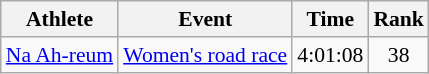<table class="wikitable" style="font-size:90%; text-align:center">
<tr>
<th>Athlete</th>
<th>Event</th>
<th>Time</th>
<th>Rank</th>
</tr>
<tr>
<td style="text-align:left"><a href='#'>Na Ah-reum</a></td>
<td style="text-align:left"><a href='#'>Women's road race</a></td>
<td>4:01:08</td>
<td>38</td>
</tr>
</table>
